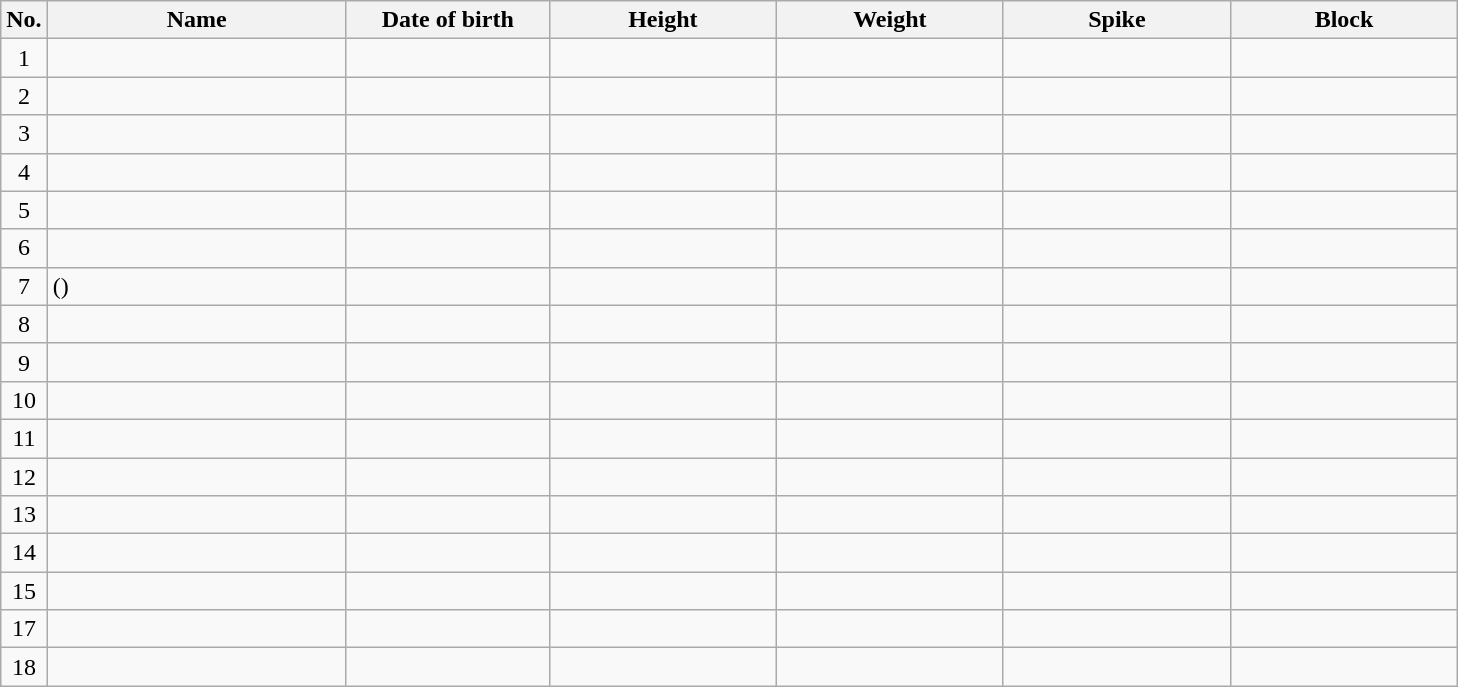<table class="wikitable sortable" style="font-size:100%; text-align:center;">
<tr>
<th>No.</th>
<th style="width:12em">Name</th>
<th style="width:8em">Date of birth</th>
<th style="width:9em">Height</th>
<th style="width:9em">Weight</th>
<th style="width:9em">Spike</th>
<th style="width:9em">Block</th>
</tr>
<tr>
<td>1</td>
<td align=left> </td>
<td align=right></td>
<td></td>
<td></td>
<td></td>
<td></td>
</tr>
<tr>
<td>2</td>
<td align=left> </td>
<td align=right></td>
<td></td>
<td></td>
<td></td>
<td></td>
</tr>
<tr>
<td>3</td>
<td align=left> </td>
<td align=right></td>
<td></td>
<td></td>
<td></td>
<td></td>
</tr>
<tr>
<td>4</td>
<td align=left> </td>
<td align=right></td>
<td></td>
<td></td>
<td></td>
<td></td>
</tr>
<tr>
<td>5</td>
<td align=left> </td>
<td align=right></td>
<td></td>
<td></td>
<td></td>
<td></td>
</tr>
<tr>
<td>6</td>
<td align=left> </td>
<td align=right></td>
<td></td>
<td></td>
<td></td>
<td></td>
</tr>
<tr>
<td>7</td>
<td align=left>  ()</td>
<td align=right></td>
<td></td>
<td></td>
<td></td>
<td></td>
</tr>
<tr>
<td>8</td>
<td align=left> </td>
<td align=right></td>
<td></td>
<td></td>
<td></td>
<td></td>
</tr>
<tr>
<td>9</td>
<td align=left> </td>
<td align=right></td>
<td></td>
<td></td>
<td></td>
<td></td>
</tr>
<tr>
<td>10</td>
<td align=left> </td>
<td align=right></td>
<td></td>
<td></td>
<td></td>
<td></td>
</tr>
<tr>
<td>11</td>
<td align=left> </td>
<td align=right></td>
<td></td>
<td></td>
<td></td>
<td></td>
</tr>
<tr>
<td>12</td>
<td align=left> </td>
<td align=right></td>
<td></td>
<td></td>
<td></td>
<td></td>
</tr>
<tr>
<td>13</td>
<td align=left> </td>
<td align=right></td>
<td></td>
<td></td>
<td></td>
<td></td>
</tr>
<tr>
<td>14</td>
<td align=left> </td>
<td align=right></td>
<td></td>
<td></td>
<td></td>
<td></td>
</tr>
<tr>
<td>15</td>
<td align=left> </td>
<td align=right></td>
<td></td>
<td></td>
<td></td>
<td></td>
</tr>
<tr>
<td>17</td>
<td align=left> </td>
<td align=right></td>
<td></td>
<td></td>
<td></td>
<td></td>
</tr>
<tr>
<td>18</td>
<td align=left> </td>
<td align=right></td>
<td></td>
<td></td>
<td></td>
<td></td>
</tr>
</table>
